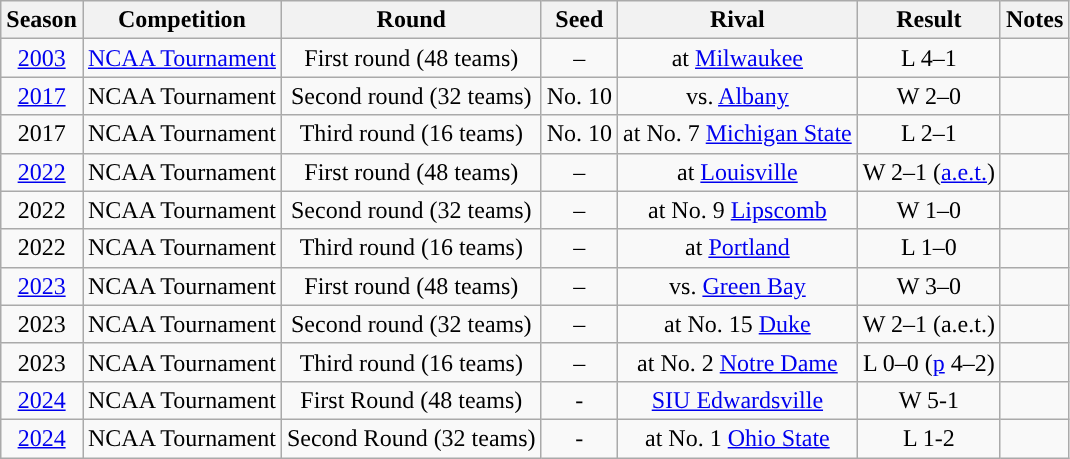<table class="wikitable" style="text-align: center;">
<tr>
<th width=px>Season</th>
<th width=px>Competition</th>
<th width=px>Round</th>
<th width=px>Seed</th>
<th width=px>Rival</th>
<th width=px>Result</th>
<th width=px>Notes</th>
</tr>
<tr>
<td><a href='#'>2003</a></td>
<td><a href='#'>NCAA Tournament</a></td>
<td align=center>First round (48 teams)</td>
<td align=center>–</td>
<td>at <a href='#'>Milwaukee</a></td>
<td align=center>L 4–1</td>
<td></td>
</tr>
<tr>
<td><a href='#'>2017</a></td>
<td>NCAA Tournament</td>
<td align=center>Second round (32 teams)</td>
<td align=center>No. 10</td>
<td>vs. <a href='#'>Albany</a></td>
<td align=center>W 2–0</td>
<td></td>
</tr>
<tr>
<td>2017</td>
<td>NCAA Tournament</td>
<td align=center>Third round (16 teams)</td>
<td align=center>No. 10</td>
<td>at No. 7 <a href='#'>Michigan State</a></td>
<td align=center>L 2–1</td>
<td></td>
</tr>
<tr>
<td><a href='#'>2022</a></td>
<td>NCAA Tournament</td>
<td align=center>First round (48 teams)</td>
<td align=center>–</td>
<td>at <a href='#'>Louisville</a></td>
<td align=center>W 2–1 (<a href='#'>a.e.t.</a>)</td>
<td></td>
</tr>
<tr>
<td>2022</td>
<td>NCAA Tournament</td>
<td align=center>Second round (32 teams)</td>
<td align=center>–</td>
<td>at No. 9 <a href='#'>Lipscomb</a></td>
<td align=center>W 1–0</td>
<td></td>
</tr>
<tr>
<td>2022</td>
<td>NCAA Tournament</td>
<td align=center>Third round (16 teams)</td>
<td align=center>–</td>
<td>at <a href='#'>Portland</a></td>
<td align=center>L 1–0</td>
<td></td>
</tr>
<tr>
<td><a href='#'>2023</a></td>
<td>NCAA Tournament</td>
<td align=center>First round (48 teams)</td>
<td align=center>–</td>
<td>vs. <a href='#'>Green Bay</a></td>
<td align=center>W 3–0</td>
<td></td>
</tr>
<tr>
<td>2023</td>
<td>NCAA Tournament</td>
<td align=center>Second round (32 teams)</td>
<td align=center>–</td>
<td>at No. 15 <a href='#'>Duke</a></td>
<td align=center>W 2–1 (a.e.t.)</td>
<td></td>
</tr>
<tr>
<td>2023</td>
<td>NCAA Tournament</td>
<td align=center>Third round (16 teams)</td>
<td align=center>–</td>
<td>at No. 2 <a href='#'>Notre Dame</a></td>
<td align=center>L 0–0 (<a href='#'>p</a> 4–2)</td>
<td></td>
</tr>
<tr>
<td><a href='#'>2024</a></td>
<td>NCAA Tournament</td>
<td align=center>First Round (48 teams)</td>
<td align=center>-</td>
<td><a href='#'>SIU Edwardsville</a></td>
<td align=center>W 5-1</td>
<td></td>
</tr>
<tr>
<td><a href='#'>2024</a></td>
<td>NCAA Tournament</td>
<td align=center>Second Round (32 teams)</td>
<td align=center>-</td>
<td>at No. 1 <a href='#'>Ohio State</a></td>
<td align=center>L 1-2</td>
<td></td>
</tr>
</table>
